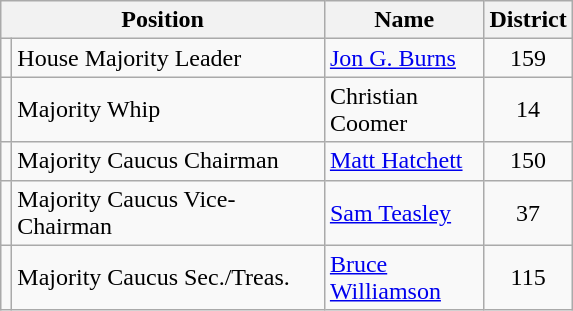<table class="wikitable">
<tr>
<th colspan=2 align=center>Position</th>
<th align="center" width="99">Name</th>
<th align=center>District</th>
</tr>
<tr>
<td></td>
<td width="201">House Majority Leader</td>
<td><a href='#'>Jon G. Burns</a></td>
<td align=center>159</td>
</tr>
<tr>
<td></td>
<td>Majority Whip</td>
<td>Christian Coomer</td>
<td align=center>14</td>
</tr>
<tr>
<td></td>
<td>Majority Caucus Chairman</td>
<td><a href='#'>Matt Hatchett</a></td>
<td align=center>150</td>
</tr>
<tr>
<td></td>
<td>Majority Caucus Vice-Chairman</td>
<td><a href='#'>Sam Teasley</a></td>
<td align=center>37</td>
</tr>
<tr>
<td></td>
<td>Majority Caucus Sec./Treas.</td>
<td><a href='#'>Bruce Williamson</a></td>
<td align=center>115</td>
</tr>
</table>
